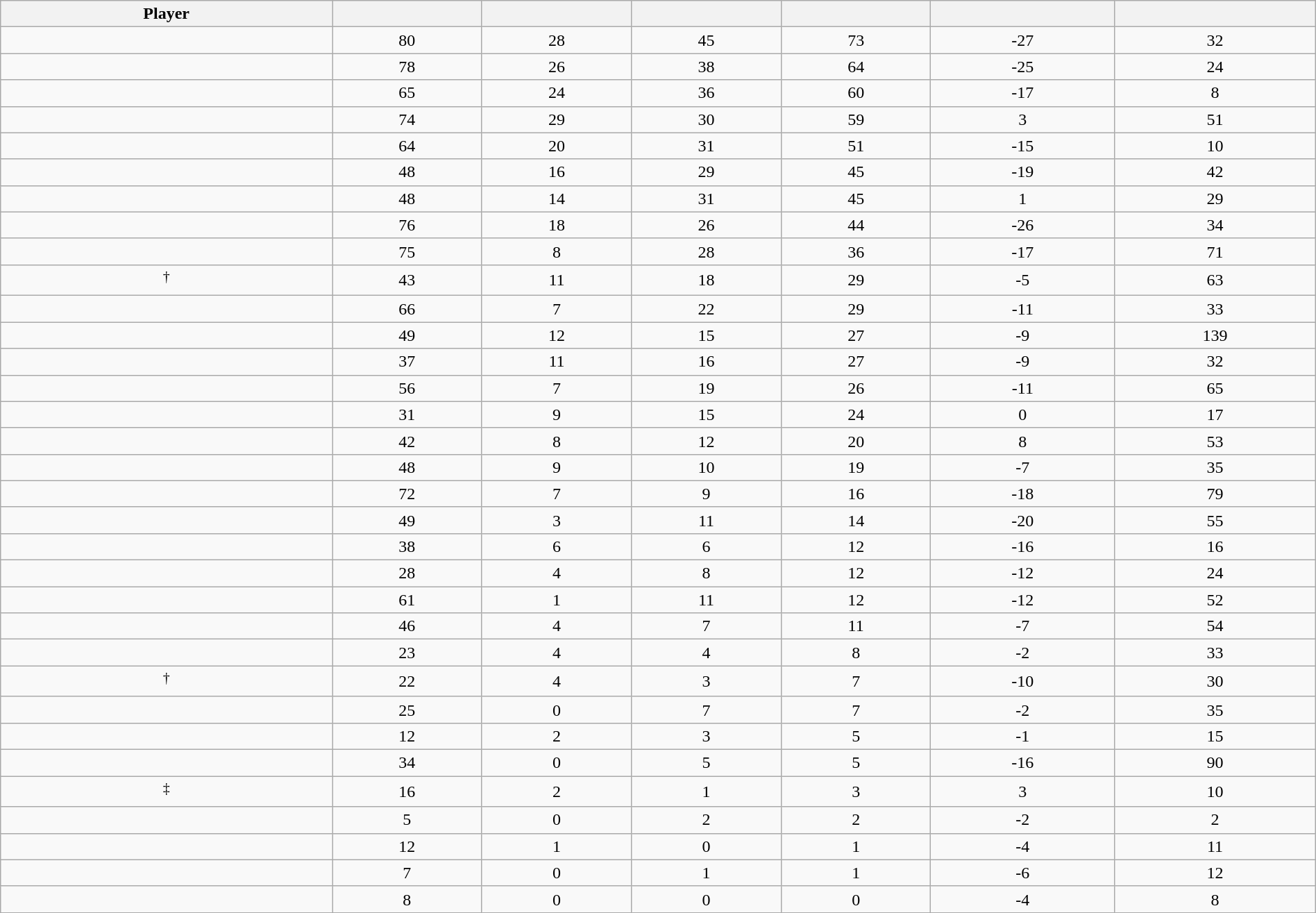<table class="wikitable sortable" style="width:100%;">
<tr align=center>
<th>Player</th>
<th></th>
<th></th>
<th></th>
<th></th>
<th data-sort-type="number"></th>
<th></th>
</tr>
<tr align=center>
<td></td>
<td>80</td>
<td>28</td>
<td>45</td>
<td>73</td>
<td>-27</td>
<td>32</td>
</tr>
<tr align=center>
<td></td>
<td>78</td>
<td>26</td>
<td>38</td>
<td>64</td>
<td>-25</td>
<td>24</td>
</tr>
<tr align=center>
<td></td>
<td>65</td>
<td>24</td>
<td>36</td>
<td>60</td>
<td>-17</td>
<td>8</td>
</tr>
<tr align=center>
<td></td>
<td>74</td>
<td>29</td>
<td>30</td>
<td>59</td>
<td>3</td>
<td>51</td>
</tr>
<tr align=center>
<td></td>
<td>64</td>
<td>20</td>
<td>31</td>
<td>51</td>
<td>-15</td>
<td>10</td>
</tr>
<tr align=center>
<td></td>
<td>48</td>
<td>16</td>
<td>29</td>
<td>45</td>
<td>-19</td>
<td>42</td>
</tr>
<tr align=center>
<td></td>
<td>48</td>
<td>14</td>
<td>31</td>
<td>45</td>
<td>1</td>
<td>29</td>
</tr>
<tr align=center>
<td></td>
<td>76</td>
<td>18</td>
<td>26</td>
<td>44</td>
<td>-26</td>
<td>34</td>
</tr>
<tr align=center>
<td></td>
<td>75</td>
<td>8</td>
<td>28</td>
<td>36</td>
<td>-17</td>
<td>71</td>
</tr>
<tr align=center>
<td><sup>†</sup></td>
<td>43</td>
<td>11</td>
<td>18</td>
<td>29</td>
<td>-5</td>
<td>63</td>
</tr>
<tr align=center>
<td></td>
<td>66</td>
<td>7</td>
<td>22</td>
<td>29</td>
<td>-11</td>
<td>33</td>
</tr>
<tr align=center>
<td></td>
<td>49</td>
<td>12</td>
<td>15</td>
<td>27</td>
<td>-9</td>
<td>139</td>
</tr>
<tr align=center>
<td></td>
<td>37</td>
<td>11</td>
<td>16</td>
<td>27</td>
<td>-9</td>
<td>32</td>
</tr>
<tr align=center>
<td></td>
<td>56</td>
<td>7</td>
<td>19</td>
<td>26</td>
<td>-11</td>
<td>65</td>
</tr>
<tr align=center>
<td></td>
<td>31</td>
<td>9</td>
<td>15</td>
<td>24</td>
<td>0</td>
<td>17</td>
</tr>
<tr align=center>
<td></td>
<td>42</td>
<td>8</td>
<td>12</td>
<td>20</td>
<td>8</td>
<td>53</td>
</tr>
<tr align=center>
<td></td>
<td>48</td>
<td>9</td>
<td>10</td>
<td>19</td>
<td>-7</td>
<td>35</td>
</tr>
<tr align=center>
<td></td>
<td>72</td>
<td>7</td>
<td>9</td>
<td>16</td>
<td>-18</td>
<td>79</td>
</tr>
<tr align=center>
<td></td>
<td>49</td>
<td>3</td>
<td>11</td>
<td>14</td>
<td>-20</td>
<td>55</td>
</tr>
<tr align=center>
<td></td>
<td>38</td>
<td>6</td>
<td>6</td>
<td>12</td>
<td>-16</td>
<td>16</td>
</tr>
<tr align=center>
<td></td>
<td>28</td>
<td>4</td>
<td>8</td>
<td>12</td>
<td>-12</td>
<td>24</td>
</tr>
<tr align=center>
<td></td>
<td>61</td>
<td>1</td>
<td>11</td>
<td>12</td>
<td>-12</td>
<td>52</td>
</tr>
<tr align=center>
<td></td>
<td>46</td>
<td>4</td>
<td>7</td>
<td>11</td>
<td>-7</td>
<td>54</td>
</tr>
<tr align=center>
<td></td>
<td>23</td>
<td>4</td>
<td>4</td>
<td>8</td>
<td>-2</td>
<td>33</td>
</tr>
<tr align=center>
<td><sup>†</sup></td>
<td>22</td>
<td>4</td>
<td>3</td>
<td>7</td>
<td>-10</td>
<td>30</td>
</tr>
<tr align=center>
<td></td>
<td>25</td>
<td>0</td>
<td>7</td>
<td>7</td>
<td>-2</td>
<td>35</td>
</tr>
<tr align=center>
<td></td>
<td>12</td>
<td>2</td>
<td>3</td>
<td>5</td>
<td>-1</td>
<td>15</td>
</tr>
<tr align=center>
<td></td>
<td>34</td>
<td>0</td>
<td>5</td>
<td>5</td>
<td>-16</td>
<td>90</td>
</tr>
<tr align=center>
<td><sup>‡</sup></td>
<td>16</td>
<td>2</td>
<td>1</td>
<td>3</td>
<td>3</td>
<td>10</td>
</tr>
<tr align=center>
<td></td>
<td>5</td>
<td>0</td>
<td>2</td>
<td>2</td>
<td>-2</td>
<td>2</td>
</tr>
<tr align=center>
<td></td>
<td>12</td>
<td>1</td>
<td>0</td>
<td>1</td>
<td>-4</td>
<td>11</td>
</tr>
<tr align=center>
<td></td>
<td>7</td>
<td>0</td>
<td>1</td>
<td>1</td>
<td>-6</td>
<td>12</td>
</tr>
<tr align=center>
<td></td>
<td>8</td>
<td>0</td>
<td>0</td>
<td>0</td>
<td>-4</td>
<td>8</td>
</tr>
</table>
